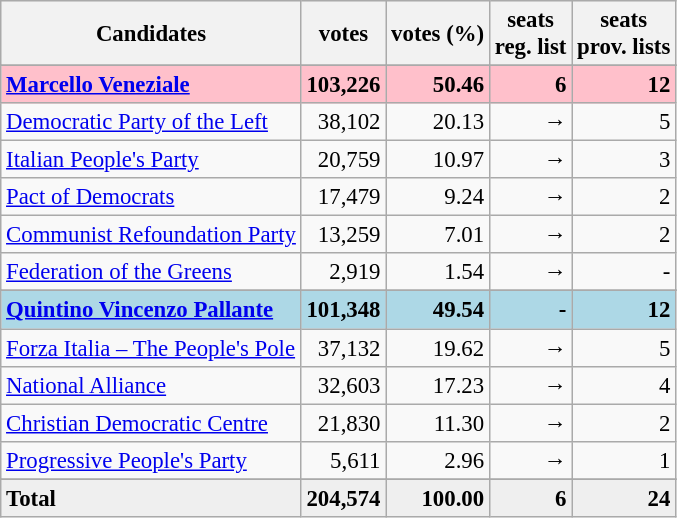<table class="wikitable" style="font-size:95%">
<tr bgcolor="EFEFEF">
<th>Candidates</th>
<th>votes</th>
<th>votes (%)</th>
<th>seats<br>reg. list</th>
<th>seats<br>prov. lists</th>
</tr>
<tr>
</tr>
<tr bgcolor="pink">
<td><strong><a href='#'>Marcello Veneziale</a></strong></td>
<td align=right><strong>103,226</strong></td>
<td align=right><strong>50.46</strong></td>
<td align=right><strong>6</strong></td>
<td align=right><strong>12</strong></td>
</tr>
<tr>
<td><a href='#'>Democratic Party of the Left</a></td>
<td align=right>38,102</td>
<td align=right>20.13</td>
<td align=right>→</td>
<td align=right>5</td>
</tr>
<tr>
<td><a href='#'>Italian People's Party</a></td>
<td align=right>20,759</td>
<td align=right>10.97</td>
<td align=right>→</td>
<td align=right>3</td>
</tr>
<tr>
<td><a href='#'>Pact of Democrats</a></td>
<td align=right>17,479</td>
<td align=right>9.24</td>
<td align=right>→</td>
<td align=right>2</td>
</tr>
<tr>
<td><a href='#'>Communist Refoundation Party</a></td>
<td align=right>13,259</td>
<td align=right>7.01</td>
<td align=right>→</td>
<td align=right>2</td>
</tr>
<tr>
<td><a href='#'>Federation of the Greens</a></td>
<td align=right>2,919</td>
<td align=right>1.54</td>
<td align=right>→</td>
<td align=right>-</td>
</tr>
<tr>
</tr>
<tr bgcolor="lightblue">
<td><strong><a href='#'>Quintino Vincenzo Pallante</a></strong></td>
<td align=right><strong>101,348</strong></td>
<td align=right><strong>49.54</strong></td>
<td align=right><strong>-</strong></td>
<td align=right><strong>12</strong></td>
</tr>
<tr>
<td><a href='#'>Forza Italia – The People's Pole</a></td>
<td align=right>37,132</td>
<td align=right>19.62</td>
<td align=right>→</td>
<td align=right>5</td>
</tr>
<tr>
<td><a href='#'>National Alliance</a></td>
<td align=right>32,603</td>
<td align=right>17.23</td>
<td align=right>→</td>
<td align=right>4</td>
</tr>
<tr>
<td><a href='#'>Christian Democratic Centre</a></td>
<td align=right>21,830</td>
<td align=right>11.30</td>
<td align=right>→</td>
<td align=right>2</td>
</tr>
<tr>
<td><a href='#'>Progressive People's Party</a></td>
<td align=right>5,611</td>
<td align=right>2.96</td>
<td align=right>→</td>
<td align=right>1</td>
</tr>
<tr>
</tr>
<tr bgcolor="EFEFEF">
<td><strong>Total</strong></td>
<td align=right><strong>204,574</strong></td>
<td align=right><strong>100.00</strong></td>
<td align=right><strong>6</strong></td>
<td align=right><strong>24</strong></td>
</tr>
</table>
